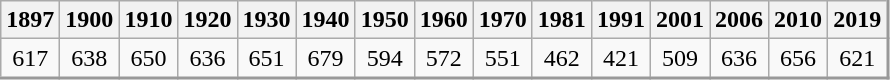<table class="wikitable" align="center" rules="all" cellspacing="0" cellpadding="4" style="border: 1px solid #999; border-right: 2px solid #999; border-bottom:2px solid #999">
<tr>
<th>1897</th>
<th>1900</th>
<th>1910</th>
<th>1920</th>
<th>1930</th>
<th>1940</th>
<th>1950</th>
<th>1960</th>
<th>1970</th>
<th>1981</th>
<th>1991</th>
<th>2001</th>
<th>2006</th>
<th>2010</th>
<th>2019</th>
</tr>
<tr>
<td align=center>617</td>
<td align=center>638</td>
<td align=center>650</td>
<td align=center>636</td>
<td align=center>651</td>
<td align=center>679</td>
<td align=center>594</td>
<td align=center>572</td>
<td align=center>551</td>
<td align=center>462</td>
<td align=center>421</td>
<td align=center>509</td>
<td align=center>636</td>
<td align=center>656</td>
<td align=center>621</td>
</tr>
</table>
